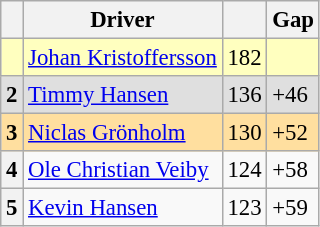<table class="wikitable" style="font-size: 95%;">
<tr>
<th></th>
<th>Driver</th>
<th></th>
<th>Gap</th>
</tr>
<tr>
<th style="background:#ffffbf;"></th>
<td style="background:#ffffbf;"> <a href='#'>Johan Kristoffersson</a></td>
<td style="background:#ffffbf;">182</td>
<td style="background:#ffffbf;"></td>
</tr>
<tr>
<th style="background:#dfdfdf;">2</th>
<td style="background:#dfdfdf;"> <a href='#'>Timmy Hansen</a></td>
<td style="background:#dfdfdf;">136</td>
<td style="background:#dfdfdf;">+46</td>
</tr>
<tr>
<th style="background:#ffdf9f;">3</th>
<td style="background:#ffdf9f;"> <a href='#'>Niclas Grönholm</a></td>
<td style="background:#ffdf9f;">130</td>
<td style="background:#ffdf9f;">+52</td>
</tr>
<tr>
<th>4</th>
<td> <a href='#'>Ole Christian Veiby</a></td>
<td>124</td>
<td>+58</td>
</tr>
<tr>
<th>5</th>
<td> <a href='#'>Kevin Hansen</a></td>
<td>123</td>
<td>+59</td>
</tr>
</table>
